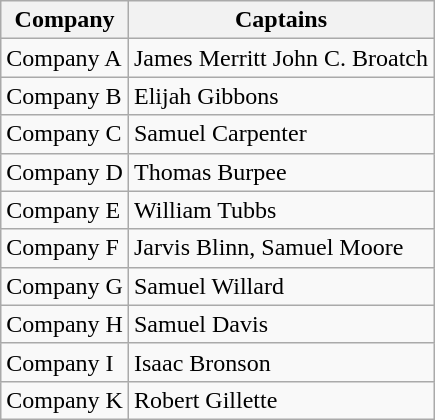<table class="wikitable">
<tr>
<th>Company</th>
<th>Captains</th>
</tr>
<tr>
<td>Company A</td>
<td>James Merritt John C. Broatch</td>
</tr>
<tr>
<td>Company B</td>
<td>Elijah Gibbons</td>
</tr>
<tr>
<td>Company C</td>
<td>Samuel Carpenter</td>
</tr>
<tr>
<td>Company D</td>
<td>Thomas Burpee</td>
</tr>
<tr>
<td>Company E</td>
<td>William Tubbs</td>
</tr>
<tr>
<td>Company F</td>
<td>Jarvis Blinn, Samuel Moore</td>
</tr>
<tr>
<td>Company G</td>
<td>Samuel Willard</td>
</tr>
<tr>
<td>Company H</td>
<td>Samuel Davis</td>
</tr>
<tr>
<td>Company I</td>
<td>Isaac Bronson</td>
</tr>
<tr>
<td>Company K</td>
<td>Robert Gillette</td>
</tr>
</table>
